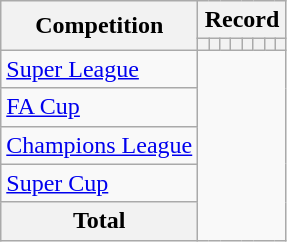<table class="wikitable" style="text-align: center">
<tr>
<th rowspan=2>Competition</th>
<th colspan=9>Record</th>
</tr>
<tr>
<th></th>
<th></th>
<th></th>
<th></th>
<th></th>
<th></th>
<th></th>
<th></th>
</tr>
<tr>
<td style="text-align: left"><a href='#'>Super League</a><br></td>
</tr>
<tr>
<td style="text-align: left"><a href='#'>FA Cup</a><br></td>
</tr>
<tr>
<td style="text-align: left"><a href='#'>Champions League</a><br></td>
</tr>
<tr>
<td style="text-align: left"><a href='#'>Super Cup</a><br></td>
</tr>
<tr>
<th>Total<br></th>
</tr>
</table>
